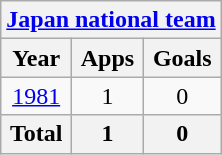<table class="wikitable" style="text-align:center">
<tr>
<th colspan=3><a href='#'>Japan national team</a></th>
</tr>
<tr>
<th>Year</th>
<th>Apps</th>
<th>Goals</th>
</tr>
<tr>
<td><a href='#'>1981</a></td>
<td>1</td>
<td>0</td>
</tr>
<tr>
<th>Total</th>
<th>1</th>
<th>0</th>
</tr>
</table>
